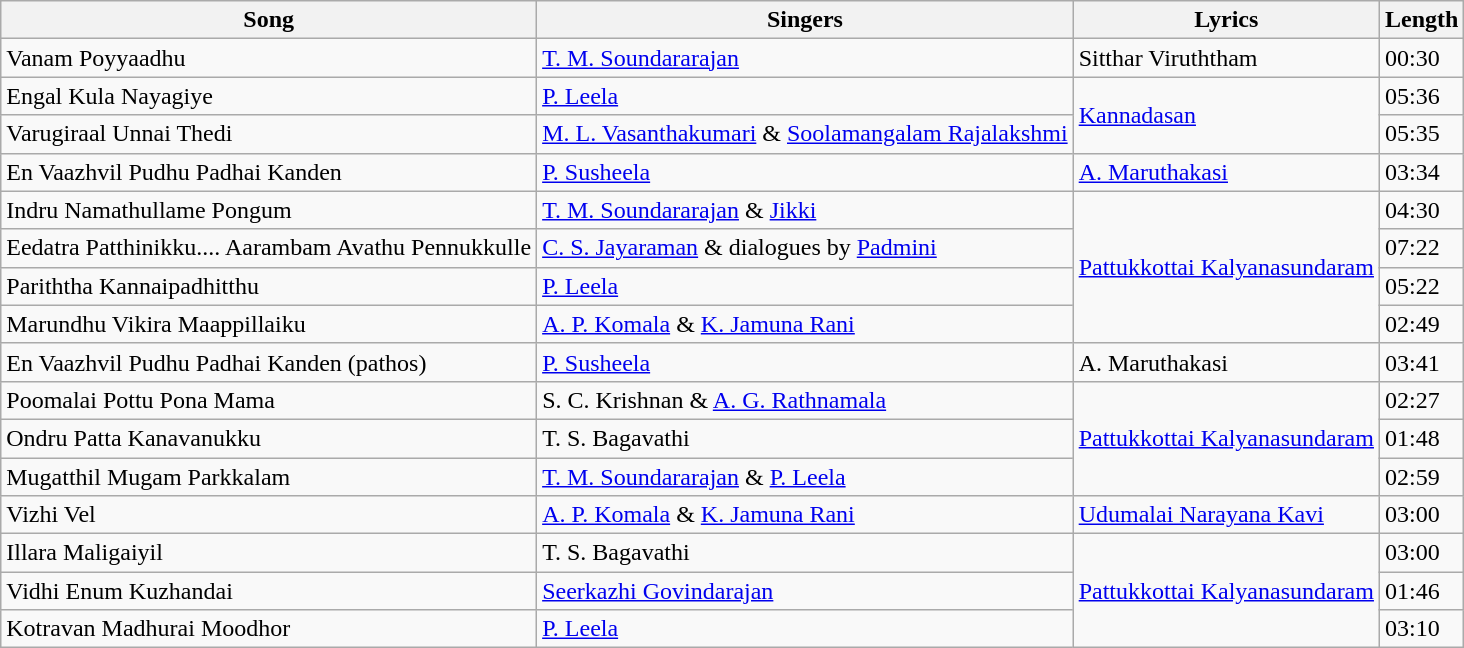<table class="wikitable">
<tr>
<th>Song</th>
<th>Singers</th>
<th>Lyrics</th>
<th>Length</th>
</tr>
<tr>
<td>Vanam Poyyaadhu</td>
<td><a href='#'>T. M. Soundararajan</a></td>
<td>Sitthar Viruththam</td>
<td>00:30</td>
</tr>
<tr>
<td>Engal Kula Nayagiye</td>
<td><a href='#'>P. Leela</a></td>
<td rowspan=2><a href='#'>Kannadasan</a></td>
<td>05:36</td>
</tr>
<tr>
<td>Varugiraal Unnai Thedi</td>
<td><a href='#'>M. L. Vasanthakumari</a> & <a href='#'>Soolamangalam Rajalakshmi</a></td>
<td>05:35</td>
</tr>
<tr>
<td>En Vaazhvil Pudhu Padhai Kanden</td>
<td><a href='#'>P. Susheela</a></td>
<td><a href='#'>A. Maruthakasi</a></td>
<td>03:34</td>
</tr>
<tr>
<td>Indru Namathullame Pongum</td>
<td><a href='#'>T. M. Soundararajan</a> & <a href='#'>Jikki</a></td>
<td rowspan=4><a href='#'>Pattukkottai Kalyanasundaram</a></td>
<td>04:30</td>
</tr>
<tr>
<td>Eedatra Patthinikku.... Aarambam Avathu Pennukkulle</td>
<td><a href='#'>C. S. Jayaraman</a> & dialogues by <a href='#'>Padmini</a></td>
<td>07:22</td>
</tr>
<tr>
<td>Pariththa Kannaipadhitthu</td>
<td><a href='#'>P. Leela</a></td>
<td>05:22</td>
</tr>
<tr>
<td>Marundhu Vikira Maappillaiku</td>
<td><a href='#'>A. P. Komala</a> & <a href='#'>K. Jamuna Rani</a></td>
<td>02:49</td>
</tr>
<tr>
<td>En Vaazhvil Pudhu Padhai Kanden (pathos)</td>
<td><a href='#'>P. Susheela</a></td>
<td>A. Maruthakasi</td>
<td>03:41</td>
</tr>
<tr>
<td>Poomalai Pottu Pona Mama</td>
<td>S. C. Krishnan & <a href='#'>A. G. Rathnamala</a></td>
<td rowspan=3><a href='#'>Pattukkottai Kalyanasundaram</a></td>
<td>02:27</td>
</tr>
<tr>
<td>Ondru Patta Kanavanukku</td>
<td>T. S. Bagavathi</td>
<td>01:48</td>
</tr>
<tr>
<td>Mugatthil Mugam Parkkalam</td>
<td><a href='#'>T. M. Soundararajan</a> & <a href='#'>P. Leela</a></td>
<td>02:59</td>
</tr>
<tr>
<td>Vizhi Vel</td>
<td><a href='#'>A. P. Komala</a> & <a href='#'>K. Jamuna Rani</a></td>
<td><a href='#'>Udumalai Narayana Kavi</a></td>
<td>03:00</td>
</tr>
<tr>
<td>Illara Maligaiyil</td>
<td>T. S. Bagavathi</td>
<td rowspan=3><a href='#'>Pattukkottai Kalyanasundaram</a></td>
<td>03:00</td>
</tr>
<tr>
<td>Vidhi Enum Kuzhandai</td>
<td><a href='#'>Seerkazhi Govindarajan</a></td>
<td>01:46</td>
</tr>
<tr>
<td>Kotravan Madhurai Moodhor</td>
<td><a href='#'>P. Leela</a></td>
<td>03:10</td>
</tr>
</table>
